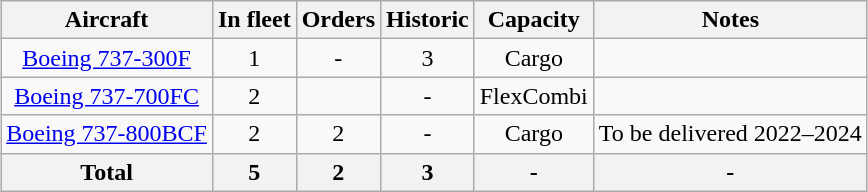<table class="wikitable" style="margin:0.5em auto">
<tr>
<th>Aircraft</th>
<th>In fleet</th>
<th>Orders</th>
<th>Historic</th>
<th>Capacity</th>
<th>Notes</th>
</tr>
<tr>
<td align=center><a href='#'>Boeing 737-300F</a></td>
<td align=center>1</td>
<td align=center>-</td>
<td align=center>3</td>
<td align=center>Cargo</td>
<td align=center></td>
</tr>
<tr>
<td align=center><a href='#'>Boeing 737-700FC</a></td>
<td align=center>2</td>
<td align=center></td>
<td align=center>-</td>
<td align=center>FlexCombi</td>
<td align=center></td>
</tr>
<tr>
<td align=center><a href='#'>Boeing 737-800BCF</a></td>
<td align=center>2</td>
<td align=center>2</td>
<td align=center>-</td>
<td align=center>Cargo</td>
<td align=center>To be delivered 2022–2024</td>
</tr>
<tr>
<th>Total</th>
<th>5</th>
<th>2</th>
<th>3</th>
<th>-</th>
<th>-</th>
</tr>
</table>
